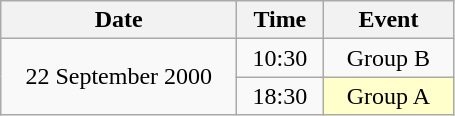<table class = "wikitable" style="text-align:center;">
<tr>
<th width=150>Date</th>
<th width=50>Time</th>
<th width=80>Event</th>
</tr>
<tr>
<td rowspan=2>22 September 2000</td>
<td>10:30</td>
<td>Group B</td>
</tr>
<tr>
<td>18:30</td>
<td bgcolor=ffffcc>Group A</td>
</tr>
</table>
